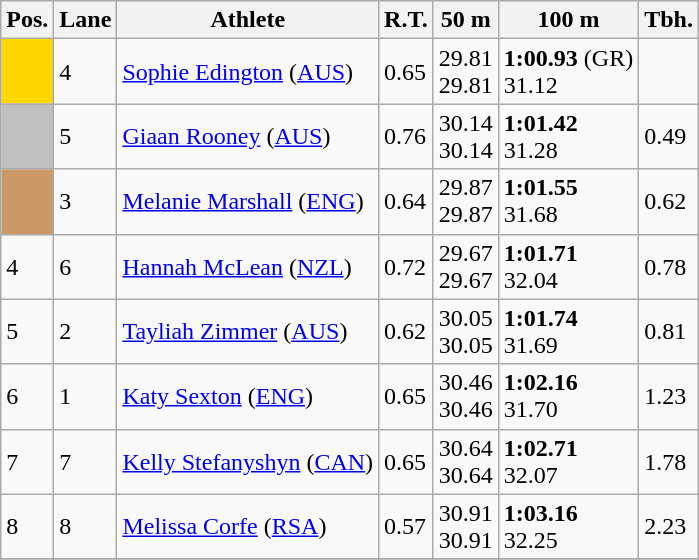<table class="wikitable">
<tr>
<th>Pos.</th>
<th>Lane</th>
<th>Athlete</th>
<th>R.T.</th>
<th>50 m</th>
<th>100 m</th>
<th>Tbh.</th>
</tr>
<tr>
<td style="text-align:center;background-color:gold;"></td>
<td>4</td>
<td> <a href='#'>Sophie Edington</a> (<a href='#'>AUS</a>)</td>
<td>0.65</td>
<td>29.81<br>29.81</td>
<td><strong>1:00.93</strong> (GR)<br>31.12</td>
<td> </td>
</tr>
<tr>
<td style="text-align:center;background-color:silver;"></td>
<td>5</td>
<td> <a href='#'>Giaan Rooney</a> (<a href='#'>AUS</a>)</td>
<td>0.76</td>
<td>30.14<br>30.14</td>
<td><strong>1:01.42</strong><br>31.28</td>
<td>0.49</td>
</tr>
<tr>
<td style="text-align:center;background-color:#cc9966;"></td>
<td>3</td>
<td> <a href='#'>Melanie Marshall</a> (<a href='#'>ENG</a>)</td>
<td>0.64</td>
<td>29.87<br>29.87</td>
<td><strong>1:01.55</strong><br>31.68</td>
<td>0.62</td>
</tr>
<tr>
<td>4</td>
<td>6</td>
<td> <a href='#'>Hannah McLean</a> (<a href='#'>NZL</a>)</td>
<td>0.72</td>
<td>29.67<br>29.67</td>
<td><strong>1:01.71</strong><br>32.04</td>
<td>0.78</td>
</tr>
<tr>
<td>5</td>
<td>2</td>
<td> <a href='#'>Tayliah Zimmer</a> (<a href='#'>AUS</a>)</td>
<td>0.62</td>
<td>30.05<br>30.05</td>
<td><strong>1:01.74</strong><br>31.69</td>
<td>0.81</td>
</tr>
<tr>
<td>6</td>
<td>1</td>
<td> <a href='#'>Katy Sexton</a> (<a href='#'>ENG</a>)</td>
<td>0.65</td>
<td>30.46<br>30.46</td>
<td><strong>1:02.16</strong><br>31.70</td>
<td>1.23</td>
</tr>
<tr>
<td>7</td>
<td>7</td>
<td> <a href='#'>Kelly Stefanyshyn</a> (<a href='#'>CAN</a>)</td>
<td>0.65</td>
<td>30.64<br>30.64</td>
<td><strong>1:02.71</strong><br>32.07</td>
<td>1.78</td>
</tr>
<tr>
<td>8</td>
<td>8</td>
<td> <a href='#'>Melissa Corfe</a> (<a href='#'>RSA</a>)</td>
<td>0.57</td>
<td>30.91<br>30.91</td>
<td><strong>1:03.16</strong><br>32.25</td>
<td>2.23</td>
</tr>
<tr>
</tr>
</table>
